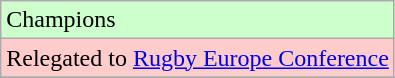<table class="wikitable">
<tr width=10px bgcolor="#ccffcc">
<td>Champions</td>
</tr>
<tr width=10px bgcolor="#ffcccc">
<td>Relegated to <a href='#'>Rugby Europe Conference</a></td>
</tr>
<tr>
</tr>
</table>
